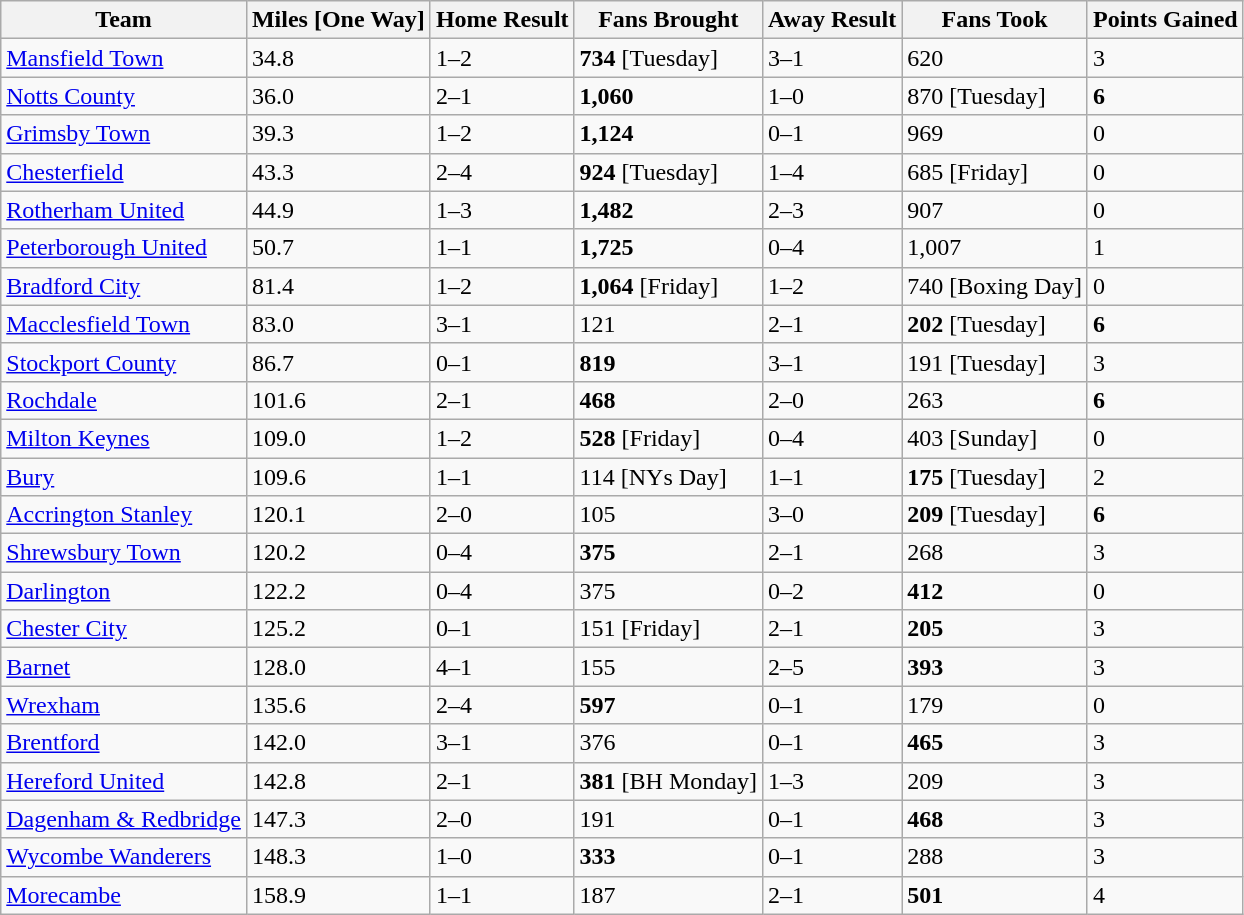<table class="wikitable">
<tr>
<th>Team</th>
<th>Miles [One Way]</th>
<th>Home Result</th>
<th>Fans Brought</th>
<th>Away Result</th>
<th>Fans Took</th>
<th>Points Gained</th>
</tr>
<tr>
<td><a href='#'>Mansfield Town</a></td>
<td>34.8</td>
<td>1–2</td>
<td><strong>734</strong> [Tuesday]</td>
<td>3–1</td>
<td>620</td>
<td>3</td>
</tr>
<tr>
<td><a href='#'>Notts County</a></td>
<td>36.0</td>
<td>2–1</td>
<td><strong>1,060</strong></td>
<td>1–0</td>
<td>870 [Tuesday]</td>
<td><strong>6</strong></td>
</tr>
<tr>
<td><a href='#'>Grimsby Town</a></td>
<td>39.3</td>
<td>1–2</td>
<td><strong>1,124</strong></td>
<td>0–1</td>
<td>969</td>
<td>0</td>
</tr>
<tr>
<td><a href='#'>Chesterfield</a></td>
<td>43.3</td>
<td>2–4</td>
<td><strong>924</strong> [Tuesday]</td>
<td>1–4</td>
<td>685 [Friday]</td>
<td>0</td>
</tr>
<tr>
<td><a href='#'>Rotherham United</a></td>
<td>44.9</td>
<td>1–3</td>
<td><strong>1,482</strong></td>
<td>2–3</td>
<td>907</td>
<td>0</td>
</tr>
<tr>
<td><a href='#'>Peterborough United</a></td>
<td>50.7</td>
<td>1–1</td>
<td><strong>1,725</strong></td>
<td>0–4</td>
<td>1,007</td>
<td>1</td>
</tr>
<tr>
<td><a href='#'>Bradford City</a></td>
<td>81.4</td>
<td>1–2</td>
<td><strong>1,064</strong> [Friday]</td>
<td>1–2</td>
<td>740 [Boxing Day]</td>
<td>0</td>
</tr>
<tr>
<td><a href='#'>Macclesfield Town</a></td>
<td>83.0</td>
<td>3–1</td>
<td>121</td>
<td>2–1</td>
<td><strong>202</strong> [Tuesday]</td>
<td><strong>6</strong></td>
</tr>
<tr>
<td><a href='#'>Stockport County</a></td>
<td>86.7</td>
<td>0–1</td>
<td><strong>819</strong></td>
<td>3–1</td>
<td>191 [Tuesday]</td>
<td>3</td>
</tr>
<tr>
<td><a href='#'>Rochdale</a></td>
<td>101.6</td>
<td>2–1</td>
<td><strong>468</strong></td>
<td>2–0</td>
<td>263</td>
<td><strong>6</strong></td>
</tr>
<tr>
<td><a href='#'>Milton Keynes</a></td>
<td>109.0</td>
<td>1–2</td>
<td><strong>528</strong> [Friday]</td>
<td>0–4</td>
<td>403 [Sunday]</td>
<td>0</td>
</tr>
<tr>
<td><a href='#'>Bury</a></td>
<td>109.6</td>
<td>1–1</td>
<td>114 [NYs Day]</td>
<td>1–1</td>
<td><strong>175</strong> [Tuesday]</td>
<td>2</td>
</tr>
<tr>
<td><a href='#'>Accrington Stanley</a></td>
<td>120.1</td>
<td>2–0</td>
<td>105</td>
<td>3–0</td>
<td><strong>209</strong> [Tuesday]</td>
<td><strong>6</strong></td>
</tr>
<tr>
<td><a href='#'>Shrewsbury Town</a></td>
<td>120.2</td>
<td>0–4</td>
<td><strong>375</strong></td>
<td>2–1</td>
<td>268</td>
<td>3</td>
</tr>
<tr>
<td><a href='#'>Darlington</a></td>
<td>122.2</td>
<td>0–4</td>
<td>375</td>
<td>0–2</td>
<td><strong>412</strong></td>
<td>0</td>
</tr>
<tr>
<td><a href='#'>Chester City</a></td>
<td>125.2</td>
<td>0–1</td>
<td>151 [Friday]</td>
<td>2–1</td>
<td><strong>205</strong></td>
<td>3</td>
</tr>
<tr>
<td><a href='#'>Barnet</a></td>
<td>128.0</td>
<td>4–1</td>
<td>155</td>
<td>2–5</td>
<td><strong>393</strong></td>
<td>3</td>
</tr>
<tr>
<td><a href='#'>Wrexham</a></td>
<td>135.6</td>
<td>2–4</td>
<td><strong>597</strong></td>
<td>0–1</td>
<td>179</td>
<td>0</td>
</tr>
<tr>
<td><a href='#'>Brentford</a></td>
<td>142.0</td>
<td>3–1</td>
<td>376</td>
<td>0–1</td>
<td><strong>465</strong></td>
<td>3</td>
</tr>
<tr>
<td><a href='#'>Hereford United</a></td>
<td>142.8</td>
<td>2–1</td>
<td><strong>381</strong> [BH Monday]</td>
<td>1–3</td>
<td>209</td>
<td>3</td>
</tr>
<tr>
<td><a href='#'>Dagenham & Redbridge</a></td>
<td>147.3</td>
<td>2–0</td>
<td>191</td>
<td>0–1</td>
<td><strong>468</strong></td>
<td>3</td>
</tr>
<tr>
<td><a href='#'>Wycombe Wanderers</a></td>
<td>148.3</td>
<td>1–0</td>
<td><strong>333</strong></td>
<td>0–1</td>
<td>288</td>
<td>3</td>
</tr>
<tr>
<td><a href='#'>Morecambe</a></td>
<td>158.9</td>
<td>1–1</td>
<td>187</td>
<td>2–1</td>
<td><strong>501</strong></td>
<td>4</td>
</tr>
</table>
